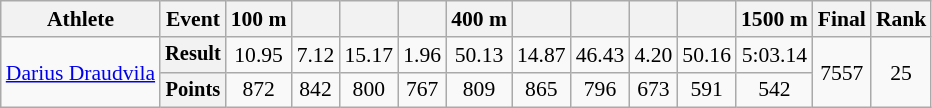<table class="wikitable" style="font-size:90%">
<tr>
<th>Athlete</th>
<th>Event</th>
<th>100 m</th>
<th></th>
<th></th>
<th></th>
<th>400 m</th>
<th></th>
<th></th>
<th></th>
<th></th>
<th>1500 m</th>
<th>Final</th>
<th>Rank</th>
</tr>
<tr align=center>
<td rowspan=2 align=left><a href='#'>Darius Draudvila</a></td>
<th style="font-size:95%">Result</th>
<td>10.95</td>
<td>7.12</td>
<td>15.17</td>
<td>1.96</td>
<td>50.13</td>
<td>14.87</td>
<td>46.43</td>
<td>4.20</td>
<td>50.16</td>
<td>5:03.14</td>
<td rowspan=2>7557</td>
<td rowspan=2>25</td>
</tr>
<tr align=center>
<th style="font-size:95%">Points</th>
<td>872</td>
<td>842</td>
<td>800</td>
<td>767</td>
<td>809</td>
<td>865</td>
<td>796</td>
<td>673</td>
<td>591</td>
<td>542</td>
</tr>
</table>
